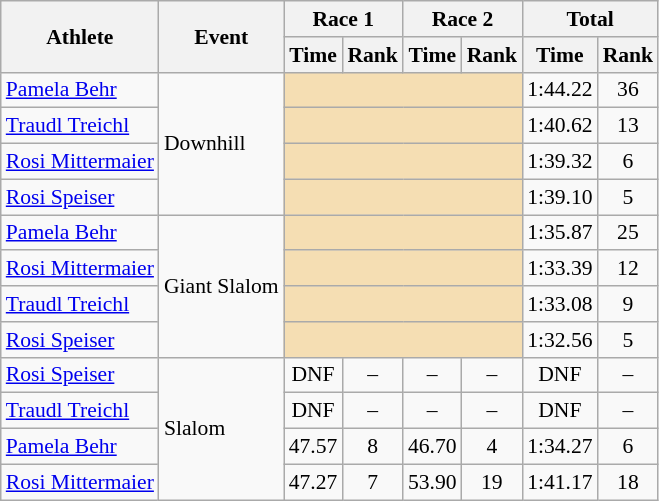<table class="wikitable" style="font-size:90%">
<tr>
<th rowspan="2">Athlete</th>
<th rowspan="2">Event</th>
<th colspan="2">Race 1</th>
<th colspan="2">Race 2</th>
<th colspan="2">Total</th>
</tr>
<tr>
<th>Time</th>
<th>Rank</th>
<th>Time</th>
<th>Rank</th>
<th>Time</th>
<th>Rank</th>
</tr>
<tr>
<td><a href='#'>Pamela Behr</a></td>
<td rowspan="4">Downhill</td>
<td colspan="4" bgcolor="wheat"></td>
<td align="center">1:44.22</td>
<td align="center">36</td>
</tr>
<tr>
<td><a href='#'>Traudl Treichl</a></td>
<td colspan="4" bgcolor="wheat"></td>
<td align="center">1:40.62</td>
<td align="center">13</td>
</tr>
<tr>
<td><a href='#'>Rosi Mittermaier</a></td>
<td colspan="4" bgcolor="wheat"></td>
<td align="center">1:39.32</td>
<td align="center">6</td>
</tr>
<tr>
<td><a href='#'>Rosi Speiser</a></td>
<td colspan="4" bgcolor="wheat"></td>
<td align="center">1:39.10</td>
<td align="center">5</td>
</tr>
<tr>
<td><a href='#'>Pamela Behr</a></td>
<td rowspan="4">Giant Slalom</td>
<td colspan="4" bgcolor="wheat"></td>
<td align="center">1:35.87</td>
<td align="center">25</td>
</tr>
<tr>
<td><a href='#'>Rosi Mittermaier</a></td>
<td colspan="4" bgcolor="wheat"></td>
<td align="center">1:33.39</td>
<td align="center">12</td>
</tr>
<tr>
<td><a href='#'>Traudl Treichl</a></td>
<td colspan="4" bgcolor="wheat"></td>
<td align="center">1:33.08</td>
<td align="center">9</td>
</tr>
<tr>
<td><a href='#'>Rosi Speiser</a></td>
<td colspan="4" bgcolor="wheat"></td>
<td align="center">1:32.56</td>
<td align="center">5</td>
</tr>
<tr>
<td><a href='#'>Rosi Speiser</a></td>
<td rowspan="4">Slalom</td>
<td align="center">DNF</td>
<td align="center">–</td>
<td align="center">–</td>
<td align="center">–</td>
<td align="center">DNF</td>
<td align="center">–</td>
</tr>
<tr>
<td><a href='#'>Traudl Treichl</a></td>
<td align="center">DNF</td>
<td align="center">–</td>
<td align="center">–</td>
<td align="center">–</td>
<td align="center">DNF</td>
<td align="center">–</td>
</tr>
<tr>
<td><a href='#'>Pamela Behr</a></td>
<td align="center">47.57</td>
<td align="center">8</td>
<td align="center">46.70</td>
<td align="center">4</td>
<td align="center">1:34.27</td>
<td align="center">6</td>
</tr>
<tr>
<td><a href='#'>Rosi Mittermaier</a></td>
<td align="center">47.27</td>
<td align="center">7</td>
<td align="center">53.90</td>
<td align="center">19</td>
<td align="center">1:41.17</td>
<td align="center">18</td>
</tr>
</table>
